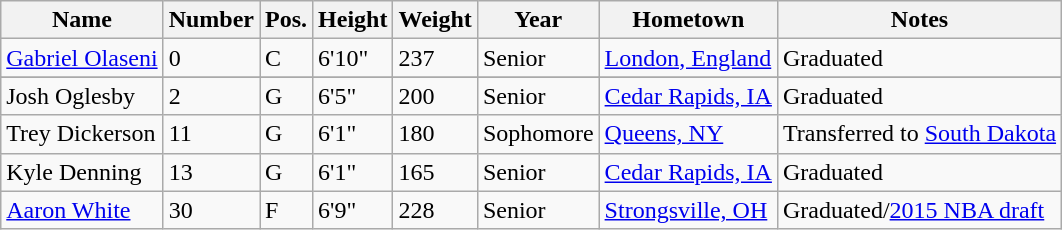<table class="wikitable sortable" border="1">
<tr>
<th>Name</th>
<th>Number</th>
<th>Pos.</th>
<th>Height</th>
<th>Weight</th>
<th>Year</th>
<th>Hometown</th>
<th class="unsortable">Notes</th>
</tr>
<tr>
<td><a href='#'>Gabriel Olaseni</a></td>
<td>0</td>
<td>C</td>
<td>6'10"</td>
<td>237</td>
<td>Senior</td>
<td><a href='#'>London, England</a></td>
<td>Graduated</td>
</tr>
<tr>
</tr>
<tr>
<td>Josh Oglesby</td>
<td>2</td>
<td>G</td>
<td>6'5"</td>
<td>200</td>
<td>Senior</td>
<td><a href='#'>Cedar Rapids, IA</a></td>
<td>Graduated</td>
</tr>
<tr>
<td>Trey Dickerson</td>
<td>11</td>
<td>G</td>
<td>6'1"</td>
<td>180</td>
<td>Sophomore</td>
<td><a href='#'>Queens, NY</a></td>
<td>Transferred to <a href='#'>South Dakota</a></td>
</tr>
<tr>
<td>Kyle Denning</td>
<td>13</td>
<td>G</td>
<td>6'1"</td>
<td>165</td>
<td>Senior</td>
<td><a href='#'>Cedar Rapids, IA</a></td>
<td>Graduated</td>
</tr>
<tr>
<td><a href='#'>Aaron White</a></td>
<td>30</td>
<td>F</td>
<td>6'9"</td>
<td>228</td>
<td>Senior</td>
<td><a href='#'>Strongsville, OH</a></td>
<td>Graduated/<a href='#'>2015 NBA draft</a></td>
</tr>
</table>
